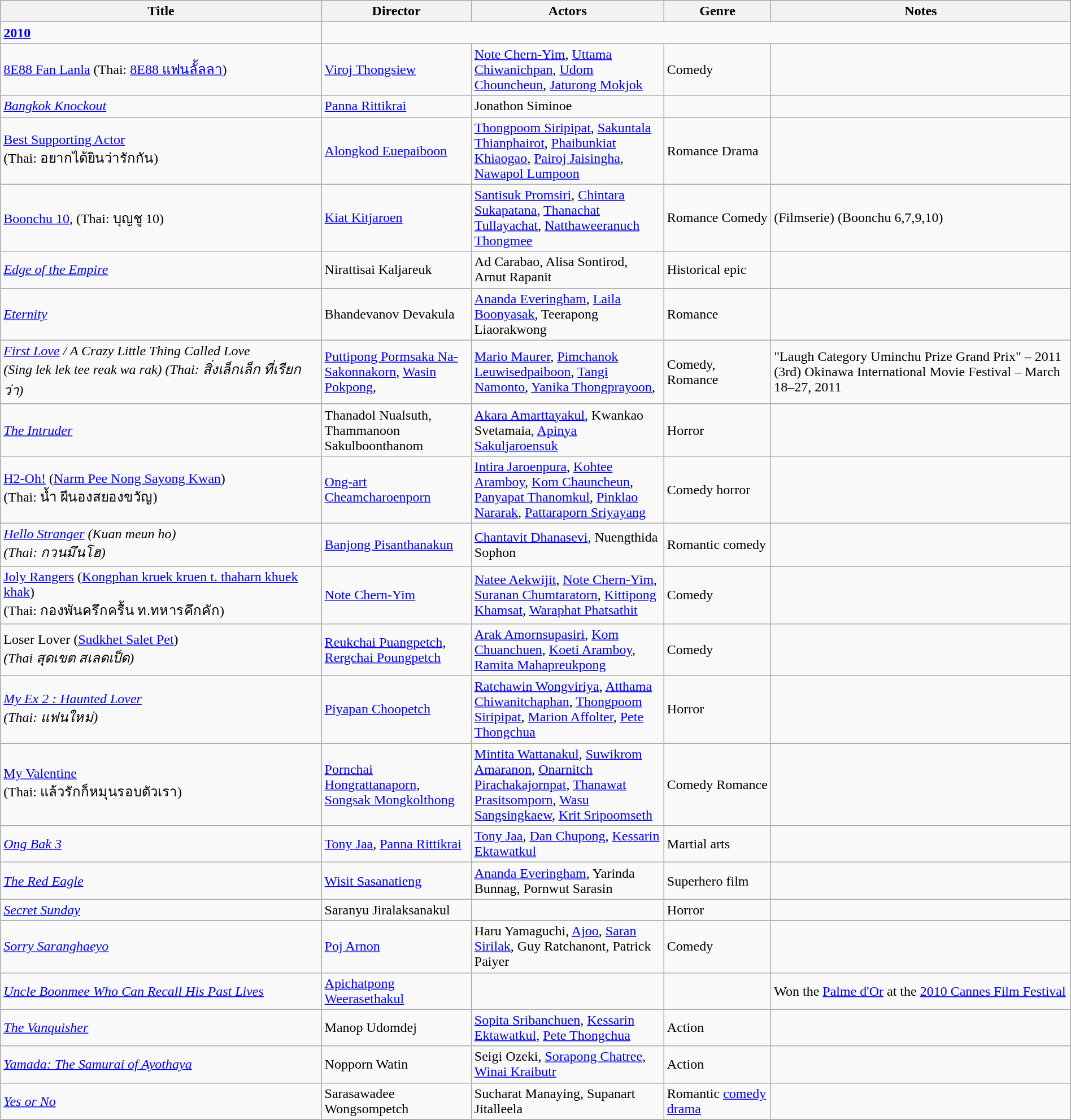<table class="wikitable sortable" style="width:100%;">
<tr>
<th style="width:30%;">Title</th>
<th style="width:14%;">Director</th>
<th style="width:18%;">Actors</th>
<th style="width:10%;">Genre</th>
<th style="width:28%;">Notes</th>
</tr>
<tr>
<td><strong><a href='#'>2010</a></strong></td>
</tr>
<tr>
<td><a href='#'>8E88 Fan Lanla</a> (Thai: <a href='#'>8E88 แฟนลั้ลลา</a>)</td>
<td><a href='#'>Viroj Thongsiew</a></td>
<td><a href='#'>Note Chern-Yim</a>, <a href='#'>Uttama Chiwanichpan</a>, <a href='#'>Udom Chouncheun</a>, <a href='#'>Jaturong Mokjok</a></td>
<td>Comedy</td>
<td></td>
</tr>
<tr>
<td><em><a href='#'>Bangkok Knockout</a></em></td>
<td><a href='#'>Panna Rittikrai</a></td>
<td>Jonathon Siminoe</td>
<td></td>
<td></td>
</tr>
<tr>
<td><a href='#'>Best Supporting Actor</a><br>(Thai: อยากได้ยินว่ารักกัน)</td>
<td><a href='#'>Alongkod Euepaiboon</a></td>
<td><a href='#'>Thongpoom Siripipat</a>, <a href='#'>Sakuntala Thianphairot</a>, <a href='#'>Phaibunkiat Khiaogao</a>, <a href='#'>Pairoj Jaisingha</a>, <a href='#'>Nawapol Lumpoon</a></td>
<td>Romance Drama</td>
<td></td>
</tr>
<tr>
<td><a href='#'>Boonchu 10</a>, (Thai: บุญชู 10)</td>
<td><a href='#'>Kiat Kitjaroen</a></td>
<td><a href='#'>Santisuk Promsiri</a>, <a href='#'>Chintara Sukapatana</a>, <a href='#'>Thanachat Tullayachat</a>, <a href='#'>Natthaweeranuch Thongmee</a></td>
<td>Romance Comedy</td>
<td>(Filmserie) (Boonchu 6,7,9,10)</td>
</tr>
<tr>
<td><em><a href='#'>Edge of the Empire</a></em></td>
<td>Nirattisai Kaljareuk</td>
<td>Ad Carabao, Alisa Sontirod, Arnut Rapanit</td>
<td>Historical epic</td>
<td></td>
</tr>
<tr>
<td><em><a href='#'>Eternity</a></em></td>
<td>Bhandevanov Devakula</td>
<td><a href='#'>Ananda Everingham</a>, <a href='#'>Laila Boonyasak</a>, Teerapong Liaorakwong</td>
<td>Romance</td>
<td></td>
</tr>
<tr>
<td><em><a href='#'>First Love</a> / A Crazy Little Thing Called Love</em><br><em>(Sing lek lek tee reak wa rak) (Thai: สิ่งเล็กเล็ก ที่เรียกว่า)</em></td>
<td><a href='#'>Puttipong Pormsaka Na-Sakonnakorn</a>, <a href='#'>Wasin Pokpong</a>,</td>
<td><a href='#'>Mario Maurer</a>, <a href='#'>Pimchanok Leuwisedpaiboon</a>, <a href='#'>Tangi Namonto</a>, <a href='#'>Yanika Thongprayoon</a>,</td>
<td>Comedy, Romance</td>
<td>"Laugh Category Uminchu Prize Grand Prix" – 2011 (3rd) Okinawa International Movie Festival – March 18–27, 2011</td>
</tr>
<tr>
<td><em><a href='#'>The Intruder</a></em></td>
<td>Thanadol Nualsuth, Thammanoon Sakulboonthanom</td>
<td><a href='#'>Akara Amarttayakul</a>, Kwankao Svetamaia, <a href='#'>Apinya Sakuljaroensuk</a></td>
<td>Horror</td>
<td></td>
</tr>
<tr>
<td><a href='#'>H2-Oh!</a> (<a href='#'>Narm Pee Nong Sayong Kwan</a>)<br>(Thai: น้ำ ผีนองสยองขวัญ)</td>
<td><a href='#'>Ong-art Cheamcharoenporn</a></td>
<td><a href='#'>Intira Jaroenpura</a>, <a href='#'>Kohtee Aramboy</a>, <a href='#'>Kom Chauncheun</a>, <a href='#'>Panyapat Thanomkul</a>, <a href='#'>Pinklao Nararak</a>, <a href='#'>Pattaraporn Sriyayang</a></td>
<td>Comedy horror</td>
<td></td>
</tr>
<tr>
<td><em><a href='#'>Hello Stranger</a> (Kuan meun ho)</em><br><em>(Thai: กวนมึนโฮ)</em></td>
<td><a href='#'>Banjong Pisanthanakun</a></td>
<td><a href='#'>Chantavit Dhanasevi</a>, Nuengthida Sophon</td>
<td>Romantic comedy</td>
<td></td>
</tr>
<tr>
<td><a href='#'>Joly Rangers</a> (<a href='#'>Kongphan kruek kruen t. thaharn khuek khak</a>)<br>(Thai: กองพันครึกครื้น ท.ทหารคึกคัก)</td>
<td><a href='#'>Note Chern-Yim</a></td>
<td><a href='#'>Natee Aekwijit</a>, <a href='#'>Note Chern-Yim</a>, <a href='#'>Suranan Chumtaratorn</a>, <a href='#'>Kittipong Khamsat</a>, <a href='#'>Waraphat Phatsathit</a></td>
<td>Comedy</td>
<td></td>
</tr>
<tr>
<td>Loser Lover (<a href='#'>Sudkhet Salet Pet</a>)<br><em>(Thai สุดเขต สเลดเป็ด)</em></td>
<td><a href='#'>Reukchai Puangpetch</a>, <a href='#'>Rergchai Poungpetch</a></td>
<td><a href='#'>Arak Amornsupasiri</a>, <a href='#'>Kom Chuanchuen</a>, <a href='#'>Koeti Aramboy</a>, <a href='#'>Ramita Mahapreukpong</a></td>
<td>Comedy</td>
<td></td>
</tr>
<tr>
<td><em><a href='#'>My Ex 2 : Haunted Lover</a></em><br><em>(Thai: แฟนใหม่)</em></td>
<td><a href='#'>Piyapan Choopetch</a></td>
<td><a href='#'>Ratchawin Wongviriya</a>, <a href='#'>Atthama Chiwanitchaphan</a>, <a href='#'>Thongpoom Siripipat</a>, <a href='#'>Marion Affolter</a>, <a href='#'>Pete Thongchua</a></td>
<td>Horror</td>
<td></td>
</tr>
<tr>
<td><a href='#'>My Valentine</a><br>(Thai: แล้วรักก็หมุนรอบตัวเรา)</td>
<td><a href='#'>Pornchai Hongrattanaporn</a>, <a href='#'>Songsak Mongkolthong</a></td>
<td><a href='#'>Mintita Wattanakul</a>, <a href='#'>Suwikrom Amaranon</a>, <a href='#'>Onarnitch Pirachakajornpat</a>, <a href='#'>Thanawat Prasitsomporn</a>, <a href='#'>Wasu Sangsingkaew</a>, <a href='#'>Krit Sripoomseth</a></td>
<td>Comedy Romance</td>
<td></td>
</tr>
<tr>
<td><em><a href='#'>Ong Bak 3</a></em></td>
<td><a href='#'>Tony Jaa</a>, <a href='#'>Panna Rittikrai</a></td>
<td><a href='#'>Tony Jaa</a>, <a href='#'>Dan Chupong</a>, <a href='#'>Kessarin Ektawatkul</a></td>
<td>Martial arts</td>
<td></td>
</tr>
<tr>
<td><em><a href='#'>The Red Eagle</a></em></td>
<td><a href='#'>Wisit Sasanatieng</a></td>
<td><a href='#'>Ananda Everingham</a>, Yarinda Bunnag, Pornwut Sarasin</td>
<td>Superhero film</td>
<td></td>
</tr>
<tr>
<td><em><a href='#'>Secret Sunday</a></em></td>
<td>Saranyu Jiralaksanakul</td>
<td></td>
<td>Horror</td>
<td></td>
</tr>
<tr>
<td><em><a href='#'>Sorry Saranghaeyo</a></em></td>
<td><a href='#'>Poj Arnon</a></td>
<td>Haru Yamaguchi, <a href='#'>Ajoo</a>, <a href='#'>Saran Sirilak</a>, Guy Ratchanont, Patrick Paiyer</td>
<td>Comedy</td>
<td></td>
</tr>
<tr>
<td><em><a href='#'>Uncle Boonmee Who Can Recall His Past Lives</a></em></td>
<td><a href='#'>Apichatpong Weerasethakul</a></td>
<td></td>
<td></td>
<td>Won the <a href='#'>Palme d'Or</a> at the <a href='#'>2010 Cannes Film Festival</a></td>
</tr>
<tr>
<td><em><a href='#'>The Vanquisher</a></em></td>
<td>Manop Udomdej</td>
<td><a href='#'>Sopita Sribanchuen</a>, <a href='#'>Kessarin Ektawatkul</a>, <a href='#'>Pete Thongchua</a></td>
<td>Action</td>
<td></td>
</tr>
<tr>
<td><em><a href='#'>Yamada: The Samurai of Ayothaya</a></em></td>
<td>Nopporn Watin</td>
<td>Seigi Ozeki, <a href='#'>Sorapong Chatree</a>, <a href='#'>Winai Kraibutr</a></td>
<td>Action</td>
<td></td>
</tr>
<tr>
<td><em><a href='#'>Yes or No</a></em></td>
<td>Sarasawadee Wongsompetch</td>
<td>Sucharat Manaying, Supanart Jitalleela</td>
<td>Romantic <a href='#'>comedy drama</a></td>
<td></td>
</tr>
<tr>
</tr>
</table>
